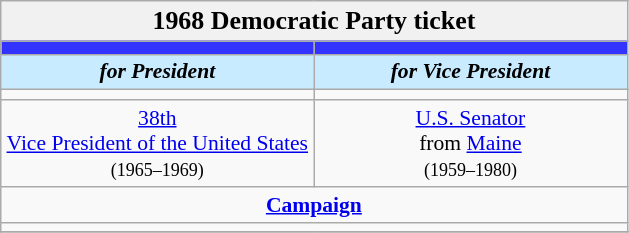<table class="wikitable" style="font-size:90%; text-align:center;">
<tr>
<td style="background:#f1f1f1;" colspan="30"><big> <strong>1968 Democratic Party ticket</strong></big></td>
</tr>
<tr>
<th style="width:3em; font-size:135%; background:#3333FF; width:200px;"><a href='#'></a></th>
<th style="width:3em; font-size:135%; background:#3333FF; width:200px;"><a href='#'></a></th>
</tr>
<tr style="color:#000; font-size:100%; background:#c8ebff;">
<td style="width:3em; width:200px;"><strong><em>for President</em></strong></td>
<td style="width:3em; width:200px;"><strong><em>for Vice President</em></strong></td>
</tr>
<tr>
<td></td>
<td></td>
</tr>
<tr>
<td><a href='#'>38th</a><br><a href='#'>Vice President of the United States</a><br><small>(1965–1969)</small></td>
<td><a href='#'>U.S. Senator</a><br>from <a href='#'>Maine</a><br><small>(1959–1980)</small></td>
</tr>
<tr>
<td colspan=2><a href='#'><strong>Campaign</strong></a></td>
</tr>
<tr>
<td colspan=2></td>
</tr>
<tr>
</tr>
</table>
